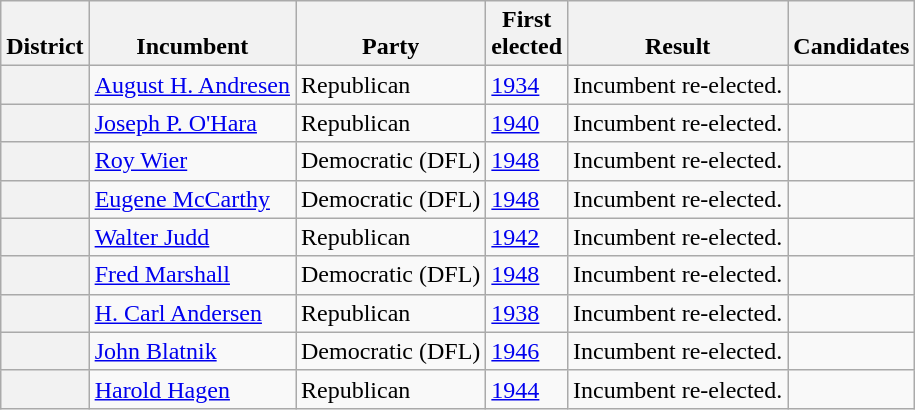<table class=wikitable>
<tr valign=bottom>
<th>District</th>
<th>Incumbent</th>
<th>Party</th>
<th>First<br>elected</th>
<th>Result</th>
<th>Candidates</th>
</tr>
<tr>
<th></th>
<td><a href='#'>August H. Andresen</a></td>
<td>Republican</td>
<td><a href='#'>1934</a></td>
<td>Incumbent re-elected.</td>
<td nowrap></td>
</tr>
<tr>
<th></th>
<td><a href='#'>Joseph P. O'Hara</a></td>
<td>Republican</td>
<td><a href='#'>1940</a></td>
<td>Incumbent re-elected.</td>
<td nowrap></td>
</tr>
<tr>
<th></th>
<td><a href='#'>Roy Wier</a></td>
<td>Democratic (DFL)</td>
<td><a href='#'>1948</a></td>
<td>Incumbent re-elected.</td>
<td nowrap></td>
</tr>
<tr>
<th></th>
<td><a href='#'>Eugene McCarthy</a></td>
<td>Democratic (DFL)</td>
<td><a href='#'>1948</a></td>
<td>Incumbent re-elected.</td>
<td nowrap></td>
</tr>
<tr>
<th></th>
<td><a href='#'>Walter Judd</a></td>
<td>Republican</td>
<td><a href='#'>1942</a></td>
<td>Incumbent re-elected.</td>
<td nowrap></td>
</tr>
<tr>
<th></th>
<td><a href='#'>Fred Marshall</a></td>
<td>Democratic (DFL)</td>
<td><a href='#'>1948</a></td>
<td>Incumbent re-elected.</td>
<td nowrap></td>
</tr>
<tr>
<th></th>
<td><a href='#'>H. Carl Andersen</a></td>
<td>Republican</td>
<td><a href='#'>1938</a></td>
<td>Incumbent re-elected.</td>
<td nowrap></td>
</tr>
<tr>
<th></th>
<td><a href='#'>John Blatnik</a></td>
<td>Democratic (DFL)</td>
<td><a href='#'>1946</a></td>
<td>Incumbent re-elected.</td>
<td nowrap></td>
</tr>
<tr>
<th></th>
<td><a href='#'>Harold Hagen</a></td>
<td>Republican</td>
<td><a href='#'>1944</a></td>
<td>Incumbent re-elected.</td>
<td nowrap></td>
</tr>
</table>
